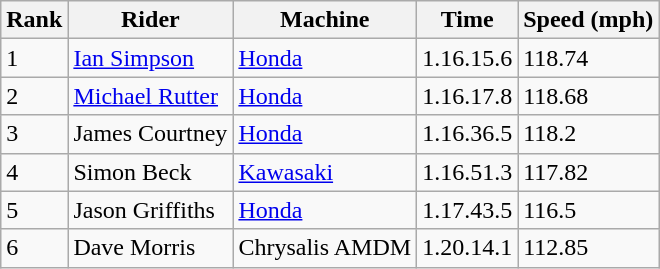<table class="wikitable">
<tr>
<th>Rank</th>
<th>Rider</th>
<th>Machine</th>
<th>Time</th>
<th>Speed (mph)</th>
</tr>
<tr>
<td>1</td>
<td> <a href='#'>Ian Simpson</a></td>
<td><a href='#'>Honda</a></td>
<td>1.16.15.6</td>
<td>118.74</td>
</tr>
<tr>
<td>2</td>
<td> <a href='#'>Michael Rutter</a></td>
<td><a href='#'>Honda</a></td>
<td>1.16.17.8</td>
<td>118.68</td>
</tr>
<tr>
<td>3</td>
<td> James Courtney</td>
<td><a href='#'>Honda</a></td>
<td>1.16.36.5</td>
<td>118.2</td>
</tr>
<tr>
<td>4</td>
<td> Simon Beck</td>
<td><a href='#'>Kawasaki</a></td>
<td>1.16.51.3</td>
<td>117.82</td>
</tr>
<tr>
<td>5</td>
<td> Jason Griffiths</td>
<td><a href='#'>Honda</a></td>
<td>1.17.43.5</td>
<td>116.5</td>
</tr>
<tr>
<td>6</td>
<td> Dave Morris</td>
<td>Chrysalis AMDM</td>
<td>1.20.14.1</td>
<td>112.85</td>
</tr>
</table>
